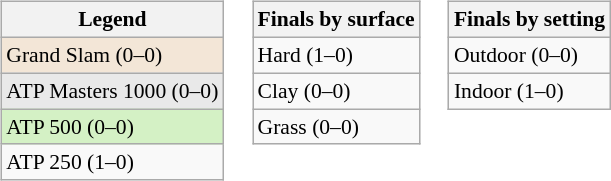<table>
<tr valign=top>
<td><br><table class=wikitable style="font-size:90%">
<tr>
<th>Legend</th>
</tr>
<tr style=background:#f3e6d7>
<td>Grand Slam (0–0)</td>
</tr>
<tr style=background:#e9e9e9>
<td>ATP Masters 1000 (0–0)</td>
</tr>
<tr style=background:#d4f1c5>
<td>ATP 500 (0–0)</td>
</tr>
<tr>
<td>ATP 250 (1–0)</td>
</tr>
</table>
</td>
<td><br><table class=wikitable style=font-size:90%>
<tr>
<th>Finals by surface</th>
</tr>
<tr>
<td>Hard (1–0)</td>
</tr>
<tr>
<td>Clay (0–0)</td>
</tr>
<tr>
<td>Grass (0–0)</td>
</tr>
</table>
</td>
<td><br><table class=wikitable style=font-size:90%>
<tr>
<th>Finals by setting</th>
</tr>
<tr>
<td>Outdoor (0–0)</td>
</tr>
<tr>
<td>Indoor (1–0)</td>
</tr>
</table>
</td>
</tr>
</table>
